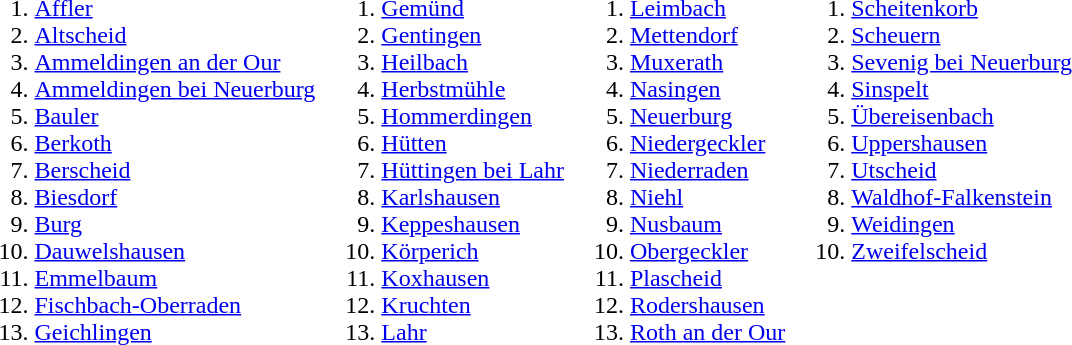<table>
<tr>
<td valign=top><br><ol><li><a href='#'>Affler</a></li><li><a href='#'>Altscheid</a></li><li><a href='#'>Ammeldingen an der Our</a></li><li><a href='#'>Ammeldingen bei Neuerburg</a></li><li><a href='#'>Bauler</a></li><li><a href='#'>Berkoth</a></li><li><a href='#'>Berscheid</a></li><li><a href='#'>Biesdorf</a></li><li><a href='#'>Burg</a></li><li><a href='#'>Dauwelshausen</a></li><li><a href='#'>Emmelbaum</a></li><li><a href='#'>Fischbach-Oberraden</a></li><li><a href='#'>Geichlingen</a></li></ol></td>
<td><br><ol>
<li> <a href='#'>Gemünd</a> 
<li> <a href='#'>Gentingen</a> 
<li> <a href='#'>Heilbach</a> 
<li> <a href='#'>Herbstmühle</a> 
<li> <a href='#'>Hommerdingen</a> 
<li> <a href='#'>Hütten</a> 
<li> <a href='#'>Hüttingen bei Lahr</a> 
<li> <a href='#'>Karlshausen</a> 
<li> <a href='#'>Keppeshausen</a> 
<li> <a href='#'>Körperich</a> 
<li> <a href='#'>Koxhausen</a> 
<li> <a href='#'>Kruchten</a> 
<li> <a href='#'>Lahr</a> 
</ol></td>
<td><br><ol>
<li> <a href='#'>Leimbach</a> 
<li> <a href='#'>Mettendorf</a> 
<li> <a href='#'>Muxerath</a> 
<li> <a href='#'>Nasingen</a> 
<li> <a href='#'>Neuerburg</a> 
<li> <a href='#'>Niedergeckler</a> 
<li> <a href='#'>Niederraden</a> 
<li> <a href='#'>Niehl</a> 
<li> <a href='#'>Nusbaum</a> 
<li> <a href='#'>Obergeckler</a> 
<li> <a href='#'>Plascheid</a> 
<li> <a href='#'>Rodershausen</a> 
<li> <a href='#'>Roth an der Our</a> 
</ol></td>
<td valign=top><br><ol>
<li> <a href='#'>Scheitenkorb</a> 
<li> <a href='#'>Scheuern</a> 
<li> <a href='#'>Sevenig bei Neuerburg</a> 
<li> <a href='#'>Sinspelt</a> 
<li> <a href='#'>Übereisenbach</a> 
<li> <a href='#'>Uppershausen</a> 
<li> <a href='#'>Utscheid</a> 
<li> <a href='#'>Waldhof-Falkenstein</a> 
<li> <a href='#'>Weidingen</a> 
<li> <a href='#'>Zweifelscheid</a> 
</ol></td>
</tr>
</table>
